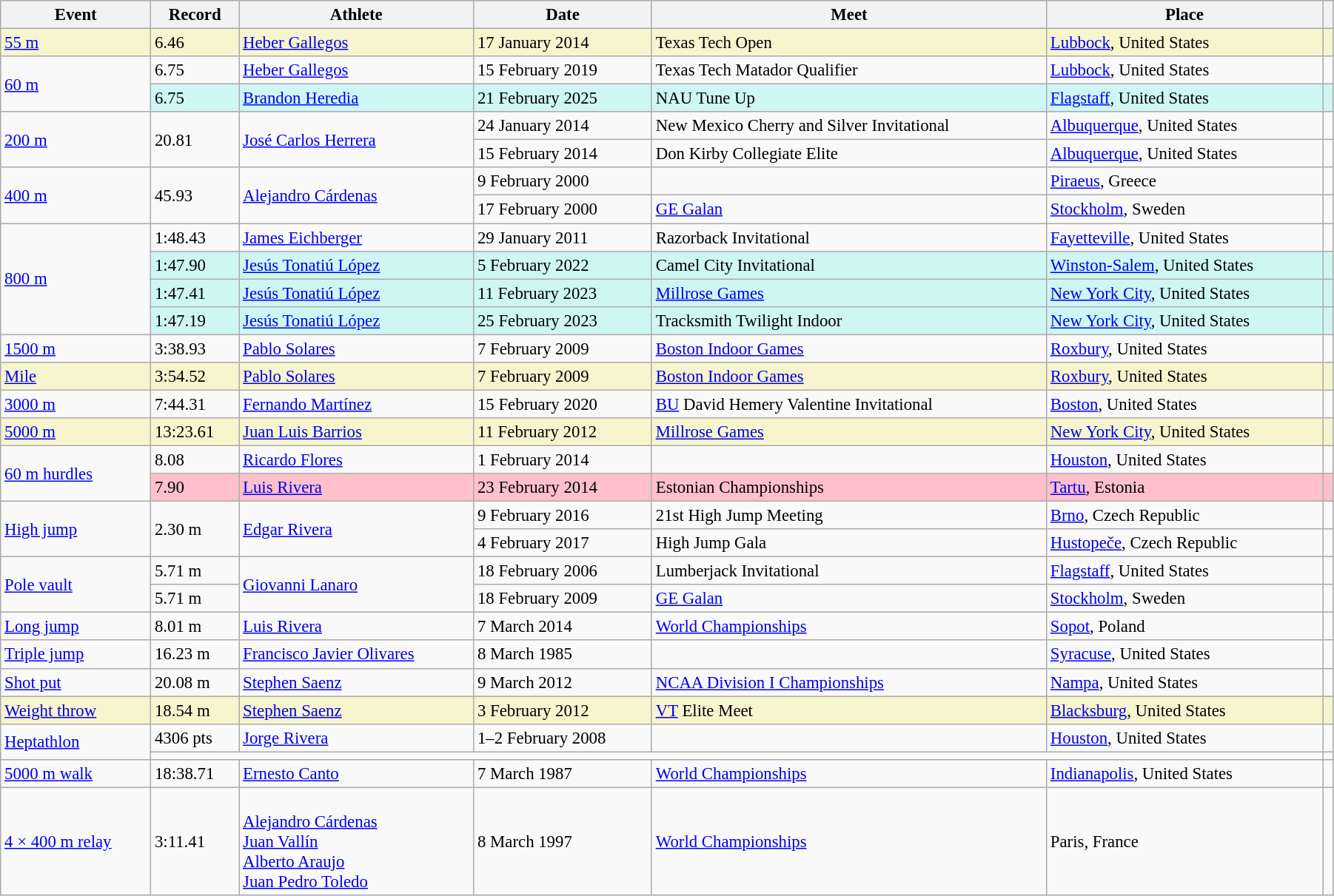<table class="wikitable" style="font-size:95%; width: 95%;">
<tr>
<th>Event</th>
<th>Record</th>
<th>Athlete</th>
<th>Date</th>
<th>Meet</th>
<th>Place</th>
<th></th>
</tr>
<tr style="background:#f6F5CE;">
<td><a href='#'>55 m</a></td>
<td>6.46 </td>
<td><a href='#'>Heber Gallegos</a></td>
<td>17 January 2014</td>
<td>Texas Tech Open</td>
<td><a href='#'>Lubbock</a>, United States</td>
<td></td>
</tr>
<tr>
<td rowspan="2"><a href='#'>60 m</a></td>
<td>6.75</td>
<td><a href='#'>Heber Gallegos</a></td>
<td>15 February 2019</td>
<td>Texas Tech Matador Qualifier</td>
<td><a href='#'>Lubbock</a>, United States</td>
<td></td>
</tr>
<tr bgcolor=#CEF6F5>
<td>6.75 </td>
<td><a href='#'>Brandon Heredia</a></td>
<td>21 February 2025</td>
<td>NAU Tune Up</td>
<td><a href='#'>Flagstaff</a>, United States</td>
<td></td>
</tr>
<tr>
<td rowspan=2><a href='#'>200 m</a></td>
<td rowspan=2>20.81 </td>
<td rowspan=2><a href='#'>José Carlos Herrera</a></td>
<td>24 January 2014</td>
<td>New Mexico Cherry and Silver Invitational</td>
<td><a href='#'>Albuquerque</a>, United States</td>
<td></td>
</tr>
<tr>
<td>15 February 2014</td>
<td>Don Kirby Collegiate Elite</td>
<td><a href='#'>Albuquerque</a>, United States</td>
<td></td>
</tr>
<tr>
<td rowspan=2><a href='#'>400 m</a></td>
<td rowspan=2>45.93</td>
<td rowspan=2><a href='#'>Alejandro Cárdenas</a></td>
<td>9 February 2000</td>
<td></td>
<td><a href='#'>Piraeus</a>, Greece</td>
<td></td>
</tr>
<tr>
<td>17 February 2000</td>
<td><a href='#'>GE Galan</a></td>
<td><a href='#'>Stockholm</a>, Sweden</td>
<td></td>
</tr>
<tr>
<td rowspan=4><a href='#'>800 m</a></td>
<td>1:48.43</td>
<td><a href='#'>James Eichberger</a></td>
<td>29 January 2011</td>
<td>Razorback Invitational</td>
<td><a href='#'>Fayetteville</a>, United States</td>
<td></td>
</tr>
<tr bgcolor=#CEF6F5>
<td>1:47.90</td>
<td><a href='#'>Jesús Tonatiú López</a></td>
<td>5 February 2022</td>
<td>Camel City Invitational</td>
<td><a href='#'>Winston-Salem</a>, United States</td>
<td></td>
</tr>
<tr bgcolor=#CEF6F5>
<td>1:47.41</td>
<td><a href='#'>Jesús Tonatiú López</a></td>
<td>11 February 2023</td>
<td><a href='#'>Millrose Games</a></td>
<td><a href='#'>New York City</a>, United States</td>
<td></td>
</tr>
<tr bgcolor=#CEF6F5>
<td>1:47.19</td>
<td><a href='#'>Jesús Tonatiú López</a></td>
<td>25 February 2023</td>
<td>Tracksmith Twilight Indoor</td>
<td><a href='#'>New York City</a>, United States</td>
<td></td>
</tr>
<tr>
<td><a href='#'>1500 m</a></td>
<td>3:38.93</td>
<td><a href='#'>Pablo Solares</a></td>
<td>7 February 2009</td>
<td><a href='#'>Boston Indoor Games</a></td>
<td><a href='#'>Roxbury</a>, United States</td>
<td></td>
</tr>
<tr style="background:#f6F5CE;">
<td><a href='#'>Mile</a></td>
<td>3:54.52</td>
<td><a href='#'>Pablo Solares</a></td>
<td>7 February 2009</td>
<td><a href='#'>Boston Indoor Games</a></td>
<td><a href='#'>Roxbury</a>, United States</td>
<td></td>
</tr>
<tr>
<td><a href='#'>3000 m</a></td>
<td>7:44.31</td>
<td><a href='#'>Fernando Martínez</a></td>
<td>15 February 2020</td>
<td><a href='#'>BU</a> David Hemery Valentine Invitational</td>
<td><a href='#'>Boston</a>, United States</td>
<td></td>
</tr>
<tr style="background:#f6F5CE;">
<td><a href='#'>5000 m</a></td>
<td>13:23.61</td>
<td><a href='#'>Juan Luis Barrios</a></td>
<td>11 February 2012</td>
<td><a href='#'>Millrose Games</a></td>
<td><a href='#'>New York City</a>, United States</td>
<td></td>
</tr>
<tr>
<td rowspan=2><a href='#'>60 m hurdles</a></td>
<td>8.08</td>
<td><a href='#'>Ricardo Flores</a></td>
<td>1 February 2014</td>
<td></td>
<td><a href='#'>Houston</a>, United States</td>
<td></td>
</tr>
<tr style="background:pink">
<td>7.90</td>
<td><a href='#'>Luis Rivera</a></td>
<td>23 February 2014</td>
<td>Estonian Championships</td>
<td><a href='#'>Tartu</a>, Estonia</td>
<td></td>
</tr>
<tr>
<td rowspan=2><a href='#'>High jump</a></td>
<td rowspan=2>2.30 m </td>
<td rowspan=2><a href='#'>Edgar Rivera</a></td>
<td>9 February 2016</td>
<td>21st High Jump Meeting</td>
<td><a href='#'>Brno</a>, Czech Republic</td>
<td></td>
</tr>
<tr>
<td>4 February 2017</td>
<td>High Jump Gala</td>
<td><a href='#'>Hustopeče</a>, Czech Republic</td>
<td></td>
</tr>
<tr>
<td rowspan=2><a href='#'>Pole vault</a></td>
<td>5.71 m </td>
<td rowspan=2><a href='#'>Giovanni Lanaro</a></td>
<td>18 February 2006</td>
<td>Lumberjack Invitational</td>
<td><a href='#'>Flagstaff</a>, United States</td>
<td></td>
</tr>
<tr>
<td>5.71 m</td>
<td>18 February 2009</td>
<td><a href='#'>GE Galan</a></td>
<td><a href='#'>Stockholm</a>, Sweden</td>
<td></td>
</tr>
<tr>
<td><a href='#'>Long jump</a></td>
<td>8.01 m</td>
<td><a href='#'>Luis Rivera</a></td>
<td>7 March 2014</td>
<td><a href='#'>World Championships</a></td>
<td><a href='#'>Sopot</a>, Poland</td>
<td></td>
</tr>
<tr>
<td><a href='#'>Triple jump</a></td>
<td>16.23 m</td>
<td><a href='#'>Francisco Javier Olivares</a></td>
<td>8 March 1985</td>
<td></td>
<td><a href='#'>Syracuse</a>, United States</td>
<td></td>
</tr>
<tr>
<td><a href='#'>Shot put</a></td>
<td>20.08 m</td>
<td><a href='#'>Stephen Saenz</a></td>
<td>9 March 2012</td>
<td><a href='#'>NCAA Division I Championships</a></td>
<td><a href='#'>Nampa</a>, United States</td>
<td></td>
</tr>
<tr style="background:#f6F5CE;">
<td><a href='#'>Weight throw</a></td>
<td>18.54 m</td>
<td><a href='#'>Stephen Saenz</a></td>
<td>3 February 2012</td>
<td><a href='#'>VT</a> Elite Meet</td>
<td><a href='#'>Blacksburg</a>, United States</td>
<td></td>
</tr>
<tr>
<td rowspan=2><a href='#'>Heptathlon</a></td>
<td>4306 pts</td>
<td><a href='#'>Jorge Rivera</a></td>
<td>1–2 February 2008</td>
<td></td>
<td><a href='#'>Houston</a>, United States</td>
<td></td>
</tr>
<tr>
<td colspan=5></td>
<td></td>
</tr>
<tr>
<td><a href='#'>5000 m walk</a></td>
<td>18:38.71</td>
<td><a href='#'>Ernesto Canto</a></td>
<td>7 March 1987</td>
<td><a href='#'>World Championships</a></td>
<td><a href='#'>Indianapolis</a>, United States</td>
<td></td>
</tr>
<tr>
<td><a href='#'>4 × 400 m relay</a></td>
<td>3:11.41</td>
<td><br><a href='#'>Alejandro Cárdenas</a><br><a href='#'>Juan Vallín</a><br><a href='#'>Alberto Araujo</a><br><a href='#'>Juan Pedro Toledo</a></td>
<td>8 March 1997</td>
<td><a href='#'>World Championships</a></td>
<td>Paris, France</td>
<td></td>
</tr>
</table>
